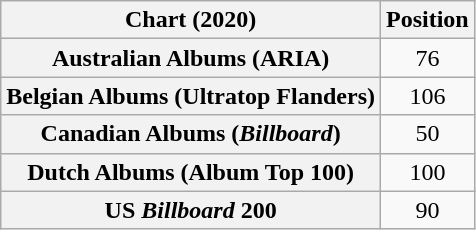<table class="wikitable sortable plainrowheaders" style="text-align:center">
<tr>
<th scope="col">Chart (2020)</th>
<th scope="col">Position</th>
</tr>
<tr>
<th scope="row">Australian Albums (ARIA)</th>
<td>76</td>
</tr>
<tr>
<th scope="row">Belgian Albums (Ultratop Flanders)</th>
<td>106</td>
</tr>
<tr>
<th scope="row">Canadian Albums (<em>Billboard</em>)</th>
<td>50</td>
</tr>
<tr>
<th scope="row">Dutch Albums (Album Top 100)</th>
<td>100</td>
</tr>
<tr>
<th scope="row">US <em>Billboard</em> 200</th>
<td>90</td>
</tr>
</table>
